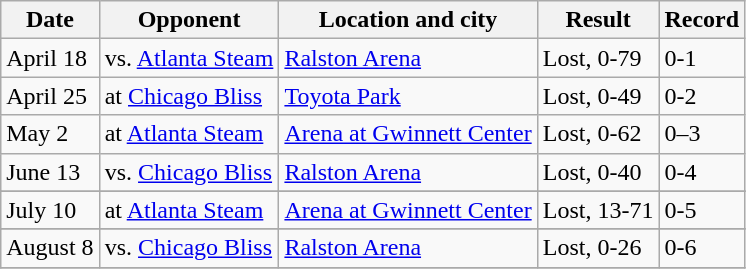<table class="wikitable">
<tr>
<th>Date</th>
<th>Opponent</th>
<th>Location and city</th>
<th>Result</th>
<th>Record</th>
</tr>
<tr>
<td>April 18</td>
<td>vs. <a href='#'>Atlanta Steam</a></td>
<td><a href='#'>Ralston Arena</a></td>
<td>Lost, 0-79</td>
<td>0-1</td>
</tr>
<tr>
<td>April 25</td>
<td>at <a href='#'>Chicago Bliss</a></td>
<td><a href='#'>Toyota Park</a></td>
<td>Lost, 0-49</td>
<td>0-2</td>
</tr>
<tr>
<td>May 2</td>
<td>at <a href='#'>Atlanta Steam</a></td>
<td><a href='#'>Arena at Gwinnett Center</a></td>
<td>Lost, 0-62</td>
<td>0–3</td>
</tr>
<tr>
<td>June 13</td>
<td>vs. <a href='#'>Chicago Bliss</a></td>
<td><a href='#'>Ralston Arena</a></td>
<td>Lost, 0-40</td>
<td>0-4</td>
</tr>
<tr>
</tr>
<tr>
<td>July 10</td>
<td>at <a href='#'>Atlanta Steam</a></td>
<td><a href='#'>Arena at Gwinnett Center</a></td>
<td>Lost, 13-71</td>
<td>0-5</td>
</tr>
<tr>
</tr>
<tr>
<td>August 8</td>
<td>vs. <a href='#'>Chicago Bliss</a></td>
<td><a href='#'>Ralston Arena</a></td>
<td>Lost, 0-26</td>
<td>0-6</td>
</tr>
<tr>
</tr>
</table>
